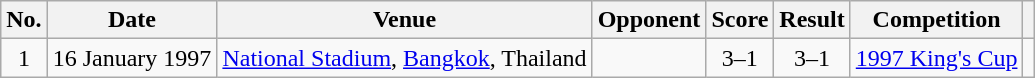<table class="wikitable sortable">
<tr>
<th scope="col">No.</th>
<th scope="col">Date</th>
<th scope="col">Venue</th>
<th scope="col">Opponent</th>
<th scope="col">Score</th>
<th scope="col">Result</th>
<th scope="col">Competition</th>
<th scope="col" class="unsortable"></th>
</tr>
<tr>
<td align="center">1</td>
<td>16 January 1997</td>
<td><a href='#'>National Stadium</a>, <a href='#'>Bangkok</a>, Thailand</td>
<td></td>
<td align="center">3–1</td>
<td align="center">3–1</td>
<td><a href='#'>1997 King's Cup</a></td>
<td></td>
</tr>
</table>
